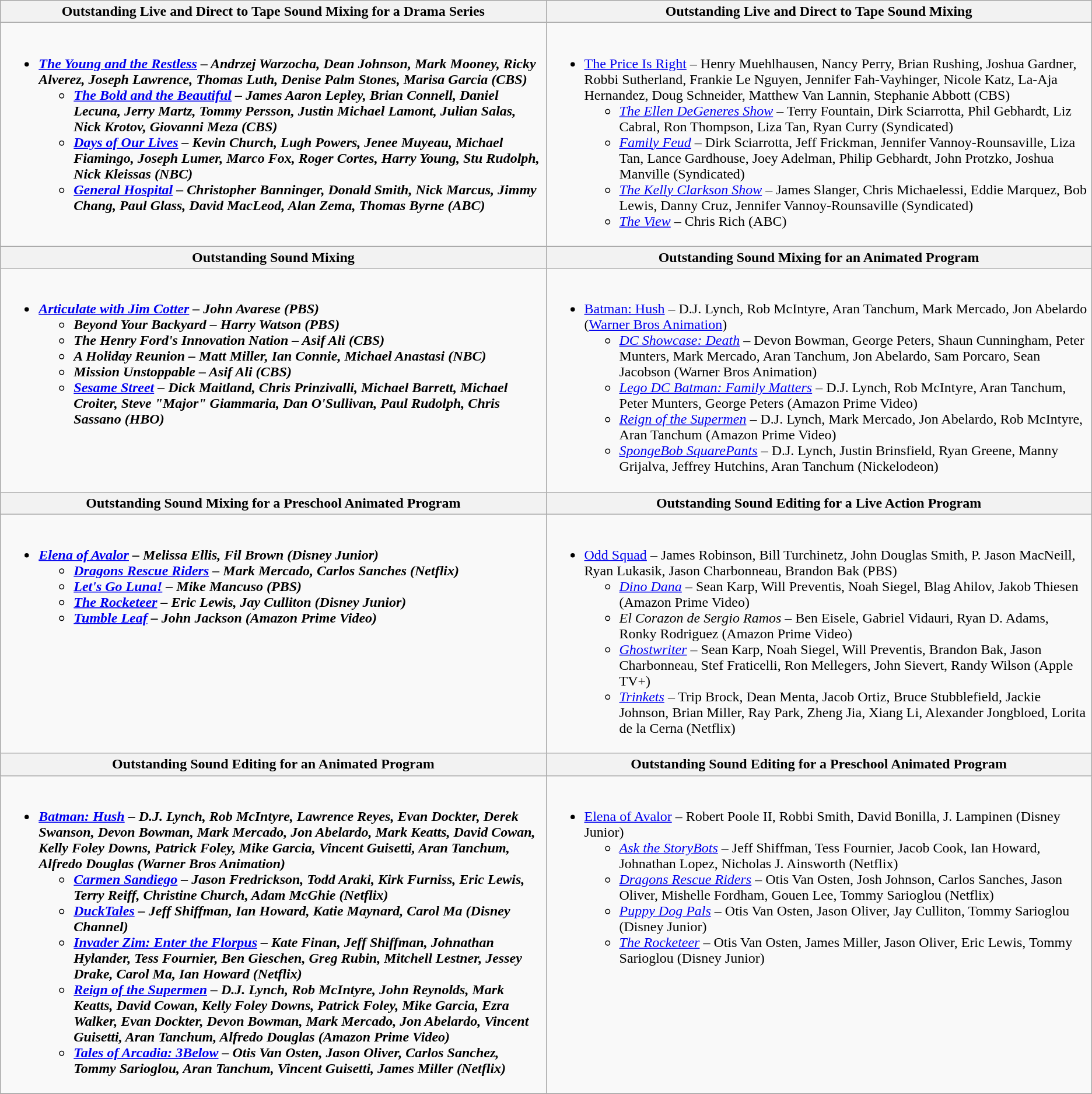<table class=wikitable>
<tr>
<th style="width:50%">Outstanding Live and Direct to Tape Sound Mixing for a Drama Series</th>
<th style="width:50%">Outstanding Live and Direct to Tape Sound Mixing</th>
</tr>
<tr>
<td valign="top"><br><ul><li><strong><em><a href='#'>The Young and the Restless</a><em> – Andrzej Warzocha, Dean Johnson, Mark Mooney, Ricky Alverez, Joseph Lawrence, Thomas Luth, Denise Palm Stones, Marisa Garcia (CBS)<strong><ul><li></em><a href='#'>The Bold and the Beautiful</a><em> – James Aaron Lepley, Brian Connell, Daniel Lecuna, Jerry Martz, Tommy Persson, Justin Michael Lamont, Julian Salas, Nick Krotov, Giovanni Meza (CBS)</li><li></em><a href='#'>Days of Our Lives</a><em> – Kevin Church, Lugh Powers, Jenee Muyeau, Michael Fiamingo, Joseph Lumer, Marco Fox, Roger Cortes, Harry Young, Stu Rudolph, Nick Kleissas (NBC)</li><li></em><a href='#'>General Hospital</a><em> – Christopher Banninger, Donald Smith, Nick Marcus, Jimmy Chang, Paul Glass, David MacLeod, Alan Zema, Thomas Byrne (ABC)</li></ul></li></ul></td>
<td valign="top"><br><ul><li></em></strong><a href='#'>The Price Is Right</a></em> – Henry Muehlhausen, Nancy Perry, Brian Rushing, Joshua Gardner, Robbi Sutherland, Frankie Le Nguyen, Jennifer Fah-Vayhinger, Nicole Katz, La-Aja Hernandez, Doug Schneider, Matthew Van Lannin, Stephanie Abbott (CBS)</strong><ul><li><em><a href='#'>The Ellen DeGeneres Show</a></em> – Terry Fountain, Dirk Sciarrotta, Phil Gebhardt, Liz Cabral, Ron Thompson, Liza Tan, Ryan Curry (Syndicated)</li><li><em><a href='#'>Family Feud</a></em> – Dirk Sciarrotta, Jeff Frickman, Jennifer Vannoy-Rounsaville, Liza Tan, Lance Gardhouse, Joey Adelman, Philip Gebhardt, John Protzko, Joshua Manville (Syndicated)</li><li><em><a href='#'>The Kelly Clarkson Show</a></em> – James Slanger, Chris Michaelessi, Eddie Marquez, Bob Lewis, Danny Cruz, Jennifer Vannoy-Rounsaville (Syndicated)</li><li><em><a href='#'>The View</a></em> – Chris Rich (ABC)</li></ul></li></ul></td>
</tr>
<tr>
<th style="width:50%">Outstanding Sound Mixing</th>
<th style="width:50%">Outstanding Sound Mixing for an Animated Program</th>
</tr>
<tr>
<td valign="top"><br><ul><li><strong><em><a href='#'>Articulate with Jim Cotter</a><em> – John Avarese (PBS)<strong><ul><li></em>Beyond Your Backyard<em> – Harry Watson (PBS)</li><li></em>The Henry Ford's Innovation Nation<em> – Asif Ali (CBS)</li><li></em>A Holiday Reunion<em> – Matt Miller, Ian Connie, Michael Anastasi (NBC)</li><li></em>Mission Unstoppable<em> – Asif Ali (CBS)</li><li></em><a href='#'>Sesame Street</a><em> – Dick Maitland, Chris Prinzivalli, Michael Barrett, Michael Croiter, Steve "Major" Giammaria, Dan O'Sullivan, Paul Rudolph, Chris Sassano (HBO)</li></ul></li></ul></td>
<td valign="top"><br><ul><li></em></strong><a href='#'>Batman: Hush</a></em> – D.J. Lynch, Rob McIntyre, Aran Tanchum, Mark Mercado, Jon Abelardo (<a href='#'>Warner Bros Animation</a>)</strong><ul><li><em><a href='#'>DC Showcase: Death</a></em> – Devon Bowman, George Peters, Shaun Cunningham, Peter Munters, Mark Mercado, Aran Tanchum, Jon Abelardo, Sam Porcaro, Sean Jacobson (Warner Bros Animation)</li><li><em><a href='#'>Lego DC Batman: Family Matters</a></em> – D.J. Lynch, Rob McIntyre, Aran Tanchum, Peter Munters, George Peters (Amazon Prime Video)</li><li><em><a href='#'>Reign of the Supermen</a></em> – D.J. Lynch, Mark Mercado, Jon Abelardo, Rob McIntyre, Aran Tanchum (Amazon Prime Video)</li><li><em><a href='#'>SpongeBob SquarePants</a></em> – D.J. Lynch, Justin Brinsfield, Ryan Greene, Manny Grijalva, Jeffrey Hutchins, Aran Tanchum (Nickelodeon)</li></ul></li></ul></td>
</tr>
<tr>
<th style="width:50%">Outstanding Sound Mixing for a Preschool Animated Program</th>
<th style="width:50%">Outstanding Sound Editing for a Live Action Program</th>
</tr>
<tr>
<td valign="top"><br><ul><li><strong><em><a href='#'>Elena of Avalor</a><em> – Melissa Ellis, Fil Brown (Disney Junior)<strong><ul><li></em><a href='#'>Dragons Rescue Riders</a><em> – Mark Mercado, Carlos Sanches (Netflix)</li><li></em><a href='#'>Let's Go Luna!</a><em> – Mike Mancuso (PBS)</li><li></em><a href='#'>The Rocketeer</a><em> – Eric Lewis, Jay Culliton (Disney Junior)</li><li></em><a href='#'>Tumble Leaf</a><em> – John Jackson (Amazon Prime Video)</li></ul></li></ul></td>
<td valign="top"><br><ul><li></em></strong><a href='#'>Odd Squad</a></em> – James Robinson, Bill Turchinetz, John Douglas Smith, P. Jason MacNeill, Ryan Lukasik, Jason Charbonneau, Brandon Bak (PBS)</strong><ul><li><em><a href='#'>Dino Dana</a></em> – Sean Karp, Will Preventis, Noah Siegel, Blag Ahilov, Jakob Thiesen (Amazon Prime Video)</li><li><em>El Corazon de Sergio Ramos</em> – Ben Eisele, Gabriel Vidauri, Ryan D. Adams, Ronky Rodriguez (Amazon Prime Video)</li><li><em><a href='#'>Ghostwriter</a></em> – Sean Karp, Noah Siegel, Will Preventis, Brandon Bak, Jason Charbonneau, Stef Fraticelli, Ron Mellegers, John Sievert, Randy Wilson (Apple TV+)</li><li><em><a href='#'>Trinkets</a></em> – Trip Brock, Dean Menta, Jacob Ortiz, Bruce Stubblefield, Jackie Johnson, Brian Miller, Ray Park, Zheng Jia, Xiang Li, Alexander Jongbloed, Lorita de la Cerna (Netflix)</li></ul></li></ul></td>
</tr>
<tr>
<th style="width:50%">Outstanding Sound Editing for an Animated Program</th>
<th style="width:50%">Outstanding Sound Editing for a Preschool Animated Program</th>
</tr>
<tr>
<td valign="top"><br><ul><li><strong><em><a href='#'>Batman: Hush</a><em> – D.J. Lynch, Rob McIntyre, Lawrence Reyes, Evan Dockter, Derek Swanson, Devon Bowman, Mark Mercado, Jon Abelardo, Mark Keatts, David Cowan, Kelly Foley Downs, Patrick Foley, Mike Garcia, Vincent Guisetti, Aran Tanchum, Alfredo Douglas (Warner Bros Animation)<strong><ul><li></em><a href='#'>Carmen Sandiego</a><em> – Jason Fredrickson, Todd Araki, Kirk Furniss, Eric Lewis, Terry Reiff, Christine Church, Adam McGhie (Netflix)</li><li></em><a href='#'>DuckTales</a><em> – Jeff Shiffman, Ian Howard, Katie Maynard, Carol Ma (Disney Channel)</li><li></em><a href='#'>Invader Zim: Enter the Florpus</a><em> – Kate Finan, Jeff Shiffman, Johnathan Hylander, Tess Fournier, Ben Gieschen, Greg Rubin, Mitchell Lestner, Jessey Drake, Carol Ma, Ian Howard (Netflix)</li><li></em><a href='#'>Reign of the Supermen</a><em> – D.J. Lynch, Rob McIntyre, John Reynolds, Mark Keatts, David Cowan, Kelly Foley Downs, Patrick Foley, Mike Garcia, Ezra Walker, Evan Dockter, Devon Bowman, Mark Mercado, Jon Abelardo, Vincent Guisetti, Aran Tanchum, Alfredo Douglas (Amazon Prime Video)</li><li></em><a href='#'>Tales of Arcadia: 3Below</a><em> – Otis Van Osten, Jason Oliver, Carlos Sanchez, Tommy Sarioglou, Aran Tanchum, Vincent Guisetti, James Miller (Netflix)</li></ul></li></ul></td>
<td valign="top"><br><ul><li></em></strong><a href='#'>Elena of Avalor</a></em> – Robert Poole II, Robbi Smith, David Bonilla, J. Lampinen (Disney Junior)</strong><ul><li><em><a href='#'>Ask the StoryBots</a></em> – Jeff Shiffman, Tess Fournier, Jacob Cook, Ian Howard, Johnathan Lopez, Nicholas J. Ainsworth (Netflix)</li><li><em><a href='#'>Dragons Rescue Riders</a></em> – Otis Van Osten, Josh Johnson, Carlos Sanches, Jason Oliver, Mishelle Fordham, Gouen Lee, Tommy Sarioglou (Netflix)</li><li><em><a href='#'>Puppy Dog Pals</a></em> – Otis Van Osten, Jason Oliver, Jay Culliton, Tommy Sarioglou (Disney Junior)</li><li><em><a href='#'>The Rocketeer</a></em> – Otis Van Osten, James Miller, Jason Oliver, Eric Lewis, Tommy Sarioglou (Disney Junior)</li></ul></li></ul></td>
</tr>
<tr>
</tr>
</table>
